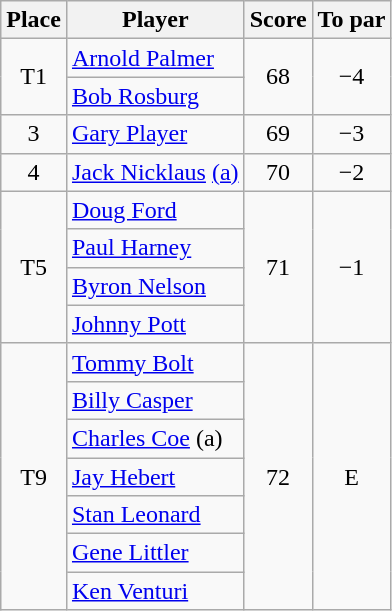<table class="wikitable">
<tr>
<th>Place</th>
<th>Player</th>
<th>Score</th>
<th>To par</th>
</tr>
<tr>
<td rowspan="2" align="center">T1</td>
<td> <a href='#'>Arnold Palmer</a></td>
<td rowspan="2" align="center">68</td>
<td rowspan="2" align="center">−4</td>
</tr>
<tr>
<td> <a href='#'>Bob Rosburg</a></td>
</tr>
<tr>
<td align="center">3</td>
<td> <a href='#'>Gary Player</a></td>
<td align="center">69</td>
<td align="center">−3</td>
</tr>
<tr>
<td align="center">4</td>
<td> <a href='#'>Jack Nicklaus</a> <a href='#'>(a)</a></td>
<td align="center">70</td>
<td align="center">−2</td>
</tr>
<tr>
<td rowspan="4" align="center">T5</td>
<td> <a href='#'>Doug Ford</a></td>
<td rowspan="4" align="center">71</td>
<td rowspan="4" align="center">−1</td>
</tr>
<tr>
<td> <a href='#'>Paul Harney</a></td>
</tr>
<tr>
<td> <a href='#'>Byron Nelson</a></td>
</tr>
<tr>
<td> <a href='#'>Johnny Pott</a></td>
</tr>
<tr>
<td rowspan="7" align="center">T9</td>
<td> <a href='#'>Tommy Bolt</a></td>
<td rowspan="7" align="center">72</td>
<td rowspan="7" align="center">E</td>
</tr>
<tr>
<td> <a href='#'>Billy Casper</a></td>
</tr>
<tr>
<td> <a href='#'>Charles Coe</a> (a)</td>
</tr>
<tr>
<td> <a href='#'>Jay Hebert</a></td>
</tr>
<tr>
<td> <a href='#'>Stan Leonard</a></td>
</tr>
<tr>
<td> <a href='#'>Gene Littler</a></td>
</tr>
<tr>
<td> <a href='#'>Ken Venturi</a></td>
</tr>
</table>
